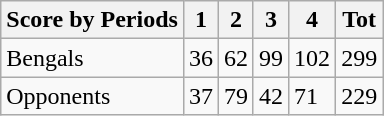<table class="wikitable">
<tr>
<th>Score by Periods</th>
<th>1</th>
<th>2</th>
<th>3</th>
<th>4</th>
<th>Tot</th>
</tr>
<tr>
<td>Bengals</td>
<td>36</td>
<td>62</td>
<td>99</td>
<td>102</td>
<td>299</td>
</tr>
<tr>
<td>Opponents</td>
<td>37</td>
<td>79</td>
<td>42</td>
<td>71</td>
<td>229</td>
</tr>
</table>
